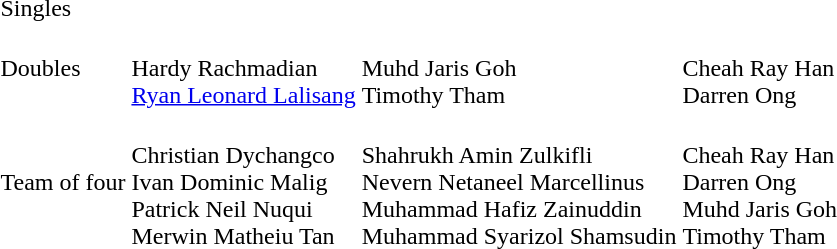<table>
<tr>
<td>Singles</td>
<td></td>
<td></td>
<td nowrap></td>
</tr>
<tr>
<td>Doubles</td>
<td nowrap><br>Hardy Rachmadian<br><a href='#'>Ryan Leonard Lalisang</a></td>
<td><br>Muhd Jaris Goh<br>Timothy Tham</td>
<td><br>Cheah Ray Han<br>Darren Ong</td>
</tr>
<tr>
<td>Team of four</td>
<td><br>Christian Dychangco<br>Ivan Dominic Malig<br>Patrick Neil Nuqui<br>Merwin Matheiu Tan</td>
<td nowrap><br>Shahrukh Amin Zulkifli<br>Nevern Netaneel Marcellinus<br>Muhammad Hafiz Zainuddin<br>Muhammad Syarizol Shamsudin</td>
<td><br>Cheah Ray Han<br>Darren Ong<br>Muhd Jaris Goh<br>Timothy Tham</td>
</tr>
</table>
